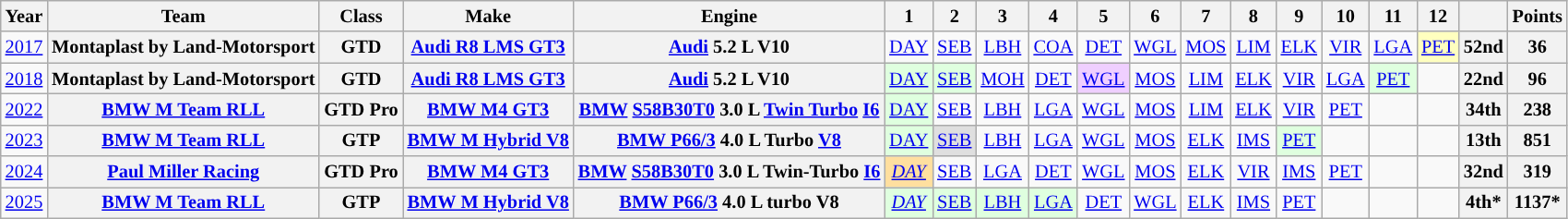<table class="wikitable" style="text-align:center; font-size:85%">
<tr>
<th>Year</th>
<th>Team</th>
<th>Class</th>
<th>Make</th>
<th>Engine</th>
<th>1</th>
<th>2</th>
<th>3</th>
<th>4</th>
<th>5</th>
<th>6</th>
<th>7</th>
<th>8</th>
<th>9</th>
<th>10</th>
<th>11</th>
<th>12</th>
<th></th>
<th>Points</th>
</tr>
<tr>
<td><a href='#'>2017</a></td>
<th nowrap>Montaplast by Land-Motorsport</th>
<th>GTD</th>
<th nowrap><a href='#'>Audi R8 LMS GT3</a></th>
<th nowrap><a href='#'>Audi</a> 5.2 L V10</th>
<td><a href='#'>DAY</a></td>
<td><a href='#'>SEB</a></td>
<td><a href='#'>LBH</a></td>
<td><a href='#'>COA</a></td>
<td><a href='#'>DET</a></td>
<td><a href='#'>WGL</a></td>
<td><a href='#'>MOS</a></td>
<td><a href='#'>LIM</a></td>
<td><a href='#'>ELK</a></td>
<td><a href='#'>VIR</a></td>
<td><a href='#'>LGA</a></td>
<td style="background:#FFFFBF;"><a href='#'>PET</a><br></td>
<th>52nd</th>
<th>36</th>
</tr>
<tr>
<td nowrap><a href='#'>2018</a></td>
<th nowrap>Montaplast by Land-Motorsport</th>
<th>GTD</th>
<th nowrap><a href='#'>Audi R8 LMS GT3</a></th>
<th nowrap><a href='#'>Audi</a> 5.2 L V10</th>
<td style="background:#DFFFDF;"><a href='#'>DAY</a><br></td>
<td style="background:#DFFFDF;"><a href='#'>SEB</a><br></td>
<td><a href='#'>MOH</a></td>
<td><a href='#'>DET</a></td>
<td style="background:#EFCFFF;"><a href='#'>WGL</a><br></td>
<td><a href='#'>MOS</a></td>
<td><a href='#'>LIM</a></td>
<td><a href='#'>ELK</a></td>
<td><a href='#'>VIR</a></td>
<td><a href='#'>LGA</a></td>
<td style="background:#DFFFDF;"><a href='#'>PET</a><br></td>
<td></td>
<th>22nd</th>
<th>96</th>
</tr>
<tr>
<td nowrap><a href='#'>2022</a></td>
<th nowrap><a href='#'>BMW M Team RLL</a></th>
<th nowrap>GTD Pro</th>
<th nowrap><a href='#'>BMW M4 GT3</a></th>
<th nowrap><a href='#'>BMW</a> <a href='#'>S58B30T0</a> 3.0 L <a href='#'>Twin Turbo</a> <a href='#'>I6</a></th>
<td style="background:#DFFFDF;"><a href='#'>DAY</a><br></td>
<td><a href='#'>SEB</a></td>
<td><a href='#'>LBH</a></td>
<td><a href='#'>LGA</a></td>
<td><a href='#'>WGL</a></td>
<td><a href='#'>MOS</a></td>
<td><a href='#'>LIM</a></td>
<td><a href='#'>ELK</a></td>
<td><a href='#'>VIR</a></td>
<td><a href='#'>PET</a></td>
<td></td>
<td></td>
<th>34th</th>
<th>238</th>
</tr>
<tr>
<td><a href='#'>2023</a></td>
<th nowrap><a href='#'>BMW M Team RLL</a></th>
<th>GTP</th>
<th nowrap><a href='#'>BMW M Hybrid V8</a></th>
<th nowrap><a href='#'>BMW P66/3</a> 4.0 L Turbo <a href='#'>V8</a></th>
<td style="background:#DFFFDF;"><a href='#'>DAY</a><br></td>
<td style="background:#DFDFDF;”"><a href='#'>SEB</a><br></td>
<td><a href='#'>LBH</a></td>
<td><a href='#'>LGA</a></td>
<td><a href='#'>WGL</a></td>
<td><a href='#'>MOS</a></td>
<td><a href='#'>ELK</a></td>
<td><a href='#'>IMS</a></td>
<td style="background:#DFFFDF;"><a href='#'>PET</a><br></td>
<td></td>
<td></td>
<td></td>
<th>13th</th>
<th>851</th>
</tr>
<tr>
<td><a href='#'>2024</a></td>
<th nowrap><a href='#'>Paul Miller Racing</a></th>
<th nowrap>GTD Pro</th>
<th nowrap><a href='#'>BMW M4 GT3</a></th>
<th nowrap><a href='#'>BMW</a> <a href='#'>S58B30T0</a> 3.0 L Twin-Turbo <a href='#'>I6</a></th>
<td style="background:#FFDF9F;"><em><a href='#'>DAY</a></em><br></td>
<td><a href='#'>SEB</a></td>
<td><a href='#'>LGA</a></td>
<td><a href='#'>DET</a></td>
<td><a href='#'>WGL</a></td>
<td><a href='#'>MOS</a></td>
<td><a href='#'>ELK</a></td>
<td><a href='#'>VIR</a></td>
<td><a href='#'>IMS</a></td>
<td><a href='#'>PET</a></td>
<td></td>
<td></td>
<th>32nd</th>
<th>319</th>
</tr>
<tr>
<td><a href='#'>2025</a></td>
<th><a href='#'>BMW M Team RLL</a></th>
<th>GTP</th>
<th><a href='#'>BMW M Hybrid V8</a></th>
<th><a href='#'>BMW P66/3</a> 4.0 L turbo V8</th>
<td style="background:#DFFFDF;"><em><a href='#'>DAY</a></em><br></td>
<td style="background:#DFFFDF;"><a href='#'>SEB</a><br></td>
<td style="background:#DFFFDF;"><a href='#'>LBH</a><br></td>
<td style="background:#DFFFDF;"><a href='#'>LGA</a><br></td>
<td style="background:#;"><a href='#'>DET</a><br></td>
<td style="background:#;"><a href='#'>WGL</a><br></td>
<td style="background:#;"><a href='#'>ELK</a><br></td>
<td style="background:#;"><a href='#'>IMS</a><br></td>
<td style="background:#;"><a href='#'>PET</a><br></td>
<td></td>
<td></td>
<td></td>
<th>4th*</th>
<th>1137*</th>
</tr>
</table>
